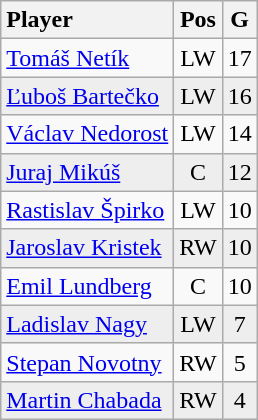<table class="wikitable" style="text-align:center;">
<tr>
<th style="text-align:left;">Player</th>
<th>Pos</th>
<th>G</th>
</tr>
<tr>
<td style="text-align:left;"><a href='#'>Tomáš Netík</a></td>
<td>LW</td>
<td>17</td>
</tr>
<tr style="background:#eee;">
<td style="text-align:left;"><a href='#'>Ľuboš Bartečko</a></td>
<td>LW</td>
<td>16</td>
</tr>
<tr>
<td style="text-align:left;"><a href='#'>Václav Nedorost</a></td>
<td>LW</td>
<td>14</td>
</tr>
<tr style="background:#eee;">
<td style="text-align:left;"><a href='#'>Juraj Mikúš</a></td>
<td>C</td>
<td>12</td>
</tr>
<tr>
<td style="text-align:left;"><a href='#'>Rastislav Špirko</a></td>
<td>LW</td>
<td>10</td>
</tr>
<tr style="background:#eee;">
<td style="text-align:left;"><a href='#'>Jaroslav Kristek</a></td>
<td>RW</td>
<td>10</td>
</tr>
<tr>
<td style="text-align:left;"><a href='#'>Emil Lundberg</a></td>
<td>C</td>
<td>10</td>
</tr>
<tr style="background:#eee;">
<td style="text-align:left;"><a href='#'>Ladislav Nagy</a></td>
<td>LW</td>
<td>7</td>
</tr>
<tr>
<td style="text-align:left;"><a href='#'>Stepan Novotny</a></td>
<td>RW</td>
<td>5</td>
</tr>
<tr style="background:#eee;">
<td style="text-align:left;"><a href='#'>Martin Chabada</a></td>
<td>RW</td>
<td>4</td>
</tr>
</table>
